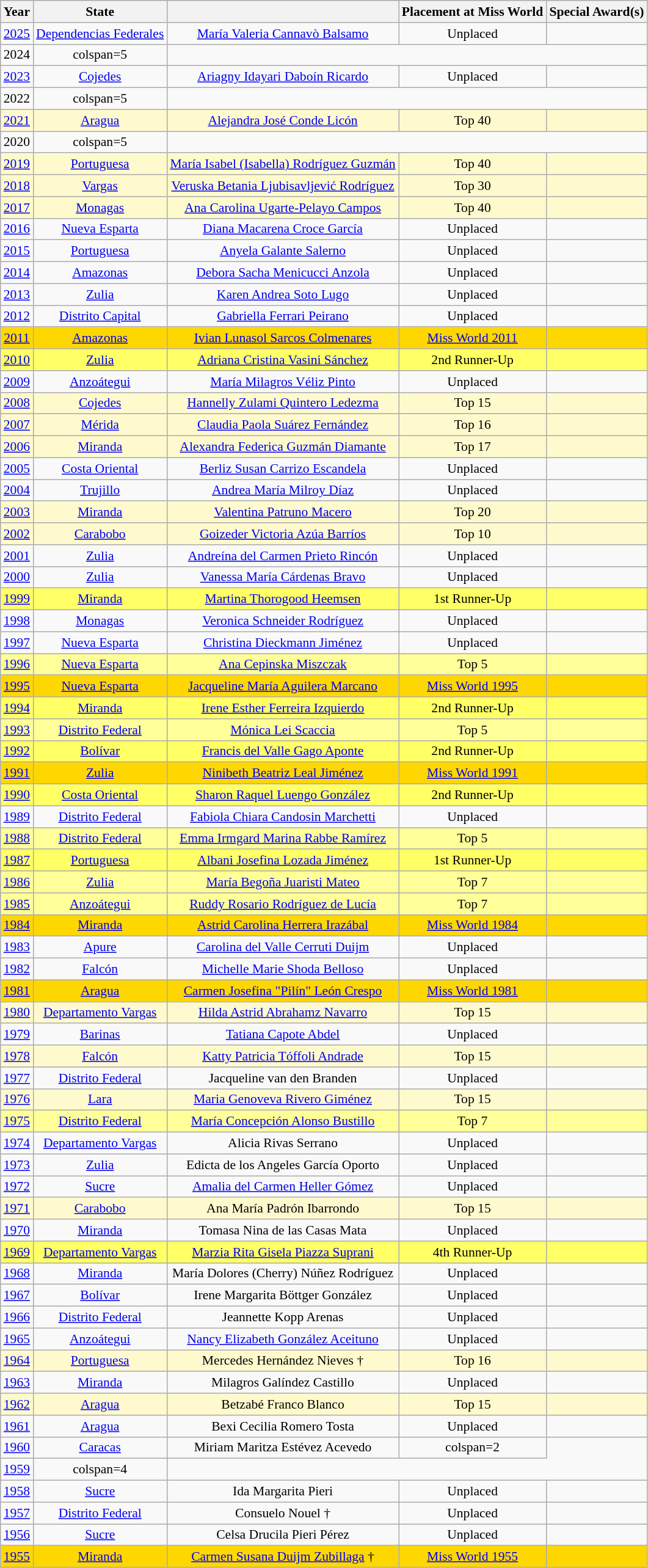<table class="wikitable " style="font-size: 90%; text-align:center;">
<tr>
<th>Year</th>
<th>State</th>
<th></th>
<th>Placement at Miss World</th>
<th>Special Award(s)</th>
</tr>
<tr>
<td><a href='#'>2025</a></td>
<td><a href='#'>Dependencias Federales</a></td>
<td><a href='#'>María Valeria Cannavò Balsamo</a></td>
<td>Unplaced</td>
<td style="background:;"></td>
</tr>
<tr>
<td>2024</td>
<td>colspan=5 </td>
</tr>
<tr>
<td><a href='#'>2023</a></td>
<td><a href='#'>Cojedes</a></td>
<td><a href='#'>Ariagny Idayari Daboín Ricardo</a></td>
<td>Unplaced</td>
<td></td>
</tr>
<tr>
<td>2022</td>
<td>colspan=5 </td>
</tr>
<tr style="background-color:#FFFACD;">
<td><a href='#'>2021</a></td>
<td><a href='#'>Aragua</a></td>
<td><a href='#'>Alejandra José Conde Licón</a></td>
<td>Top 40</td>
<td style="background:;"></td>
</tr>
<tr>
<td>2020</td>
<td>colspan=5 </td>
</tr>
<tr style="background-color:#FFFACD;">
<td><a href='#'>2019</a></td>
<td><a href='#'>Portuguesa</a></td>
<td><a href='#'>María Isabel (Isabella) Rodríguez Guzmán</a></td>
<td>Top 40</td>
<td style="background:;"></td>
</tr>
<tr style="background-color:#FFFACD;">
<td><a href='#'>2018</a></td>
<td><a href='#'>Vargas</a></td>
<td><a href='#'>Veruska Betania Ljubisavljević Rodríguez</a></td>
<td>Top 30</td>
<td style="background:;"></td>
</tr>
<tr style="background-color:#FFFACD;">
<td><a href='#'>2017</a></td>
<td><a href='#'>Monagas</a></td>
<td><a href='#'>Ana Carolina Ugarte-Pelayo Campos</a></td>
<td>Top 40</td>
<td style="background:;"></td>
</tr>
<tr>
<td><a href='#'>2016</a></td>
<td><a href='#'>Nueva Esparta</a></td>
<td><a href='#'>Diana Macarena Croce García</a></td>
<td>Unplaced</td>
<td style="background:;"></td>
</tr>
<tr>
<td><a href='#'>2015</a></td>
<td><a href='#'>Portuguesa</a></td>
<td><a href='#'>Anyela Galante Salerno</a></td>
<td>Unplaced</td>
<td style="background:;"></td>
</tr>
<tr>
<td><a href='#'>2014</a></td>
<td><a href='#'>Amazonas</a></td>
<td><a href='#'>Debora Sacha Menicucci Anzola</a></td>
<td>Unplaced</td>
<td></td>
</tr>
<tr>
<td><a href='#'>2013</a></td>
<td><a href='#'>Zulia</a></td>
<td><a href='#'>Karen Andrea Soto Lugo</a></td>
<td>Unplaced</td>
<td style="background:;"></td>
</tr>
<tr>
<td><a href='#'>2012</a></td>
<td><a href='#'>Distrito Capital</a></td>
<td><a href='#'>Gabriella Ferrari Peirano</a></td>
<td>Unplaced</td>
<td style="background:;"></td>
</tr>
<tr style="background-color:gold; ">
<td><a href='#'>2011</a></td>
<td><a href='#'>Amazonas</a></td>
<td><a href='#'>Ivian Lunasol Sarcos Colmenares</a></td>
<td><a href='#'>Miss World 2011</a></td>
<td style="background:;"></td>
</tr>
<tr style="background-color:#FFFF66;">
<td><a href='#'>2010</a></td>
<td><a href='#'>Zulia</a></td>
<td><a href='#'>Adriana Cristina Vasini Sánchez</a></td>
<td>2nd Runner-Up</td>
<td style="background:;"></td>
</tr>
<tr>
<td><a href='#'>2009</a></td>
<td><a href='#'>Anzoátegui</a></td>
<td><a href='#'>María Milagros Véliz Pinto</a></td>
<td>Unplaced</td>
<td style="background:;"></td>
</tr>
<tr style="background-color:#FFFACD;">
<td><a href='#'>2008</a></td>
<td><a href='#'>Cojedes</a></td>
<td><a href='#'>Hannelly Zulami Quintero Ledezma</a></td>
<td>Top 15</td>
<td style="background:;"></td>
</tr>
<tr style="background-color:#FFFACD;">
<td><a href='#'>2007</a></td>
<td><a href='#'>Mérida</a></td>
<td><a href='#'>Claudia Paola Suárez Fernández</a></td>
<td>Top 16</td>
<td style="background:;"></td>
</tr>
<tr style="background-color:#FFFACD;">
<td><a href='#'>2006</a></td>
<td><a href='#'>Miranda</a></td>
<td><a href='#'>Alexandra Federica Guzmán Diamante</a></td>
<td>Top 17</td>
<td style="background:;"></td>
</tr>
<tr>
<td><a href='#'>2005</a></td>
<td><a href='#'>Costa Oriental</a></td>
<td><a href='#'>Berliz Susan Carrizo Escandela</a></td>
<td>Unplaced</td>
<td></td>
</tr>
<tr>
<td><a href='#'>2004</a></td>
<td><a href='#'>Trujillo</a></td>
<td><a href='#'>Andrea María Milroy Díaz</a></td>
<td>Unplaced</td>
<td style="background:;"></td>
</tr>
<tr style="background-color:#FFFACD; ">
<td><a href='#'>2003</a></td>
<td><a href='#'>Miranda</a></td>
<td><a href='#'>Valentina Patruno Macero</a></td>
<td>Top 20</td>
<td style="background:;"></td>
</tr>
<tr style="background-color:#FFFACD;">
<td><a href='#'>2002</a></td>
<td><a href='#'>Carabobo</a></td>
<td><a href='#'>Goizeder Victoria Azúa Barríos</a></td>
<td>Top 10</td>
<td style="background:;"></td>
</tr>
<tr>
<td><a href='#'>2001</a></td>
<td><a href='#'>Zulia</a></td>
<td><a href='#'>Andreína del Carmen Prieto Rincón</a></td>
<td>Unplaced</td>
<td></td>
</tr>
<tr>
<td><a href='#'>2000</a></td>
<td><a href='#'>Zulia</a></td>
<td><a href='#'>Vanessa María Cárdenas Bravo</a></td>
<td>Unplaced</td>
<td></td>
</tr>
<tr style="background-color:#FFFF66;">
<td><a href='#'>1999</a></td>
<td><a href='#'>Miranda</a></td>
<td><a href='#'>Martina Thorogood Heemsen</a></td>
<td>1st Runner-Up</td>
<td style="background:;"></td>
</tr>
<tr>
<td><a href='#'>1998</a></td>
<td><a href='#'>Monagas</a></td>
<td><a href='#'>Veronica Schneider Rodríguez</a></td>
<td>Unplaced</td>
<td></td>
</tr>
<tr>
<td><a href='#'>1997</a></td>
<td><a href='#'>Nueva Esparta</a></td>
<td><a href='#'>Christina Dieckmann Jiménez</a></td>
<td>Unplaced</td>
<td></td>
</tr>
<tr style="background-color:#FFFF99;">
<td><a href='#'>1996</a></td>
<td><a href='#'>Nueva Esparta</a></td>
<td><a href='#'>Ana Cepinska Miszczak</a></td>
<td>Top 5 </td>
<td style="background:;"></td>
</tr>
<tr style="background-color:gold; ">
<td><a href='#'>1995</a></td>
<td><a href='#'>Nueva Esparta</a></td>
<td><a href='#'>Jacqueline María Aguilera Marcano</a></td>
<td><a href='#'>Miss World 1995</a></td>
<td style="background:;"></td>
</tr>
<tr style="background-color:#FFFF66;">
<td><a href='#'>1994</a></td>
<td><a href='#'>Miranda</a></td>
<td><a href='#'>Irene Esther Ferreira Izquierdo</a></td>
<td>2nd Runner-Up</td>
<td style="background:;"></td>
</tr>
<tr style="background-color:#FFFF99;">
<td><a href='#'>1993</a></td>
<td><a href='#'>Distrito Federal</a></td>
<td><a href='#'>Mónica Lei Scaccia</a></td>
<td>Top 5 </td>
<td style="background:;"></td>
</tr>
<tr style="background-color:#FFFF66;">
<td><a href='#'>1992</a></td>
<td><a href='#'>Bolívar</a></td>
<td><a href='#'>Francis del Valle Gago Aponte</a></td>
<td>2nd Runner-Up</td>
<td style="background:;"></td>
</tr>
<tr style="background-color:gold; ">
<td><a href='#'>1991</a></td>
<td><a href='#'>Zulia</a></td>
<td><a href='#'>Ninibeth Beatriz Leal Jiménez</a></td>
<td><a href='#'>Miss World 1991</a></td>
<td style="background:;"></td>
</tr>
<tr style="background-color:#FFFF66;">
<td><a href='#'>1990</a></td>
<td><a href='#'>Costa Oriental</a></td>
<td><a href='#'>Sharon Raquel Luengo González</a></td>
<td>2nd Runner-Up</td>
<td style="background:;"></td>
</tr>
<tr>
<td><a href='#'>1989</a></td>
<td><a href='#'>Distrito Federal</a></td>
<td><a href='#'>Fabiola Chiara Candosin Marchetti</a></td>
<td>Unplaced</td>
<td></td>
</tr>
<tr style="background-color:#FFFF99;">
<td><a href='#'>1988</a></td>
<td><a href='#'>Distrito Federal</a></td>
<td><a href='#'>Emma Irmgard Marina Rabbe Ramírez</a></td>
<td>Top 5</td>
<td style="background:;"></td>
</tr>
<tr style="background-color:#FFFF66;">
<td><a href='#'>1987</a></td>
<td><a href='#'>Portuguesa</a></td>
<td><a href='#'>Albani Josefina Lozada Jiménez</a></td>
<td>1st Runner-Up</td>
<td style="background:;"></td>
</tr>
<tr style="background-color:#FFFF99;">
<td><a href='#'>1986</a></td>
<td><a href='#'>Zulia</a></td>
<td><a href='#'>María Begoña Juaristi Mateo</a></td>
<td>Top 7 </td>
<td></td>
</tr>
<tr style="background-color:#FFFF99;">
<td><a href='#'>1985</a></td>
<td><a href='#'>Anzoátegui</a></td>
<td><a href='#'>Ruddy Rosario Rodríguez de Lucía</a></td>
<td>Top 7 </td>
<td></td>
</tr>
<tr style="background-color:gold; ">
<td><a href='#'>1984</a></td>
<td><a href='#'>Miranda</a></td>
<td><a href='#'>Astrid Carolina Herrera Irazábal</a></td>
<td><a href='#'>Miss World 1984</a></td>
<td style="background:;"></td>
</tr>
<tr>
<td><a href='#'>1983</a></td>
<td><a href='#'>Apure</a></td>
<td><a href='#'>Carolina del Valle Cerruti Duijm</a></td>
<td>Unplaced</td>
<td></td>
</tr>
<tr>
<td><a href='#'>1982</a></td>
<td><a href='#'>Falcón</a></td>
<td><a href='#'>Michelle Marie Shoda Belloso</a></td>
<td>Unplaced</td>
<td></td>
</tr>
<tr style="background-color:gold; ">
<td><a href='#'>1981</a></td>
<td><a href='#'>Aragua</a></td>
<td><a href='#'>Carmen Josefina "Pilín" León Crespo</a></td>
<td><a href='#'>Miss World 1981</a></td>
<td style="background:;"></td>
</tr>
<tr style="background-color:#FFFACD;">
<td><a href='#'>1980</a></td>
<td><a href='#'>Departamento Vargas</a></td>
<td><a href='#'>Hilda Astrid Abrahamz Navarro</a></td>
<td>Top 15</td>
<td></td>
</tr>
<tr>
<td><a href='#'>1979</a></td>
<td><a href='#'>Barinas</a></td>
<td><a href='#'>Tatiana Capote Abdel</a></td>
<td>Unplaced</td>
<td></td>
</tr>
<tr style="background-color:#FFFACD;">
<td><a href='#'>1978</a></td>
<td><a href='#'>Falcón</a></td>
<td><a href='#'>Katty Patricia Tóffoli Andrade</a></td>
<td>Top 15</td>
<td></td>
</tr>
<tr>
<td><a href='#'>1977</a></td>
<td><a href='#'>Distrito Federal</a></td>
<td>Jacqueline van den Branden</td>
<td>Unplaced</td>
<td></td>
</tr>
<tr style="background-color:#FFFACD;">
<td><a href='#'>1976</a></td>
<td><a href='#'>Lara</a></td>
<td><a href='#'>Maria Genoveva Rivero Giménez</a></td>
<td>Top 15</td>
<td></td>
</tr>
<tr style="background-color:#FFFF99;">
<td><a href='#'>1975</a></td>
<td><a href='#'>Distrito Federal</a></td>
<td><a href='#'>María Concepción Alonso Bustillo</a></td>
<td>Top 7 </td>
<td></td>
</tr>
<tr>
<td><a href='#'>1974</a></td>
<td><a href='#'>Departamento Vargas</a></td>
<td>Alicia Rivas Serrano</td>
<td>Unplaced</td>
<td></td>
</tr>
<tr>
<td><a href='#'>1973</a></td>
<td><a href='#'>Zulia</a></td>
<td>Edicta de los Angeles García Oporto</td>
<td>Unplaced</td>
<td></td>
</tr>
<tr>
<td><a href='#'>1972</a></td>
<td><a href='#'>Sucre</a></td>
<td><a href='#'>Amalia del Carmen Heller Gómez</a></td>
<td>Unplaced</td>
<td></td>
</tr>
<tr style="background-color:#FFFACD;">
<td><a href='#'>1971</a></td>
<td><a href='#'>Carabobo</a></td>
<td>Ana María Padrón Ibarrondo</td>
<td>Top 15</td>
<td></td>
</tr>
<tr>
<td><a href='#'>1970</a></td>
<td><a href='#'>Miranda</a></td>
<td>Tomasa Nina de las Casas Mata</td>
<td>Unplaced</td>
<td></td>
</tr>
<tr style="background-color:#FFFF66;">
<td><a href='#'>1969</a></td>
<td><a href='#'>Departamento Vargas</a></td>
<td><a href='#'>Marzia Rita Gisela Piazza Suprani</a></td>
<td>4th Runner-Up</td>
<td></td>
</tr>
<tr>
<td><a href='#'>1968</a></td>
<td><a href='#'>Miranda</a></td>
<td>María Dolores (Cherry) Núñez Rodríguez</td>
<td>Unplaced</td>
<td></td>
</tr>
<tr>
<td><a href='#'>1967</a></td>
<td><a href='#'>Bolívar</a></td>
<td>Irene Margarita Böttger González</td>
<td>Unplaced</td>
<td></td>
</tr>
<tr>
<td><a href='#'>1966</a></td>
<td><a href='#'>Distrito Federal</a></td>
<td>Jeannette Kopp Arenas</td>
<td>Unplaced</td>
<td></td>
</tr>
<tr>
<td><a href='#'>1965</a></td>
<td><a href='#'>Anzoátegui</a></td>
<td><a href='#'>Nancy Elizabeth González Aceituno</a></td>
<td>Unplaced</td>
<td></td>
</tr>
<tr style="background-color:#FFFACD;">
<td><a href='#'>1964</a></td>
<td><a href='#'>Portuguesa</a></td>
<td>Mercedes Hernández Nieves †</td>
<td>Top 16</td>
<td></td>
</tr>
<tr>
<td><a href='#'>1963</a></td>
<td><a href='#'>Miranda</a></td>
<td>Milagros Galíndez Castillo</td>
<td>Unplaced</td>
<td></td>
</tr>
<tr style="background-color:#FFFACD;">
<td><a href='#'>1962</a></td>
<td><a href='#'>Aragua</a></td>
<td>Betzabé Franco Blanco</td>
<td>Top 15</td>
<td></td>
</tr>
<tr>
<td><a href='#'>1961</a></td>
<td><a href='#'>Aragua</a></td>
<td>Bexi Cecilia Romero Tosta</td>
<td>Unplaced</td>
<td></td>
</tr>
<tr>
<td><a href='#'>1960</a></td>
<td><a href='#'>Caracas</a></td>
<td>Miriam Maritza Estévez Acevedo</td>
<td>colspan=2 </td>
</tr>
<tr>
<td><a href='#'>1959</a></td>
<td>colspan=4 </td>
</tr>
<tr>
<td><a href='#'>1958</a></td>
<td><a href='#'>Sucre</a></td>
<td>Ida Margarita Pieri</td>
<td>Unplaced</td>
<td></td>
</tr>
<tr>
<td><a href='#'>1957</a></td>
<td><a href='#'>Distrito Federal</a></td>
<td>Consuelo Nouel †</td>
<td>Unplaced</td>
<td></td>
</tr>
<tr>
<td><a href='#'>1956</a></td>
<td><a href='#'>Sucre</a></td>
<td>Celsa Drucila Pieri Pérez</td>
<td>Unplaced</td>
<td></td>
</tr>
<tr style="background-color:gold; ">
<td><a href='#'>1955</a></td>
<td><a href='#'>Miranda</a></td>
<td><a href='#'>Carmen Susana Duijm Zubillaga</a> †</td>
<td><a href='#'>Miss World 1955</a></td>
<td></td>
</tr>
</table>
